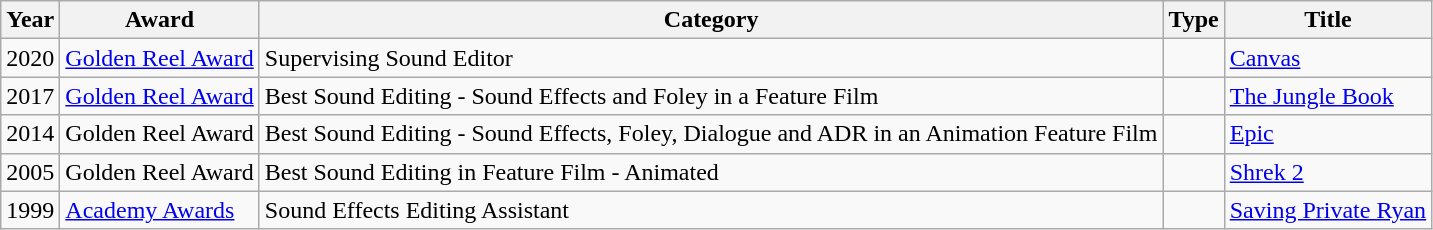<table class=wikitable>
<tr>
<th>Year</th>
<th>Award</th>
<th>Category</th>
<th>Type</th>
<th>Title</th>
</tr>
<tr>
<td rowspan="1">2020</td>
<td><a href='#'>Golden Reel Award</a></td>
<td>Supervising Sound Editor</td>
<td></td>
<td><a href='#'>Canvas</a></td>
</tr>
<tr>
<td rowspan="1">2017</td>
<td><a href='#'>Golden Reel Award</a></td>
<td>Best Sound Editing - Sound Effects and Foley in a Feature Film</td>
<td></td>
<td><a href='#'>The Jungle Book</a></td>
</tr>
<tr>
<td rowspan="1">2014</td>
<td>Golden Reel Award</td>
<td>Best Sound Editing - Sound Effects, Foley, Dialogue and ADR in an Animation Feature Film</td>
<td></td>
<td><a href='#'>Epic</a></td>
</tr>
<tr>
<td rowspan="1">2005</td>
<td>Golden Reel Award</td>
<td>Best Sound Editing in Feature Film - Animated</td>
<td></td>
<td><a href='#'>Shrek 2</a></td>
</tr>
<tr>
<td rowspan="1">1999</td>
<td><a href='#'>Academy Awards</a></td>
<td>Sound Effects Editing Assistant</td>
<td></td>
<td><a href='#'>Saving Private Ryan</a></td>
</tr>
</table>
